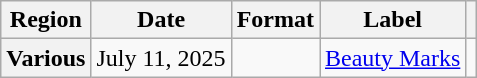<table class="wikitable plainrowheaders">
<tr>
<th scope="col">Region</th>
<th scope="col">Date</th>
<th scope="col">Format</th>
<th scope="col">Label</th>
<th scope="col"></th>
</tr>
<tr>
<th scope="row">Various</th>
<td>July 11, 2025</td>
<td></td>
<td><a href='#'>Beauty Marks</a></td>
<td style="text-align:center;"></td>
</tr>
</table>
